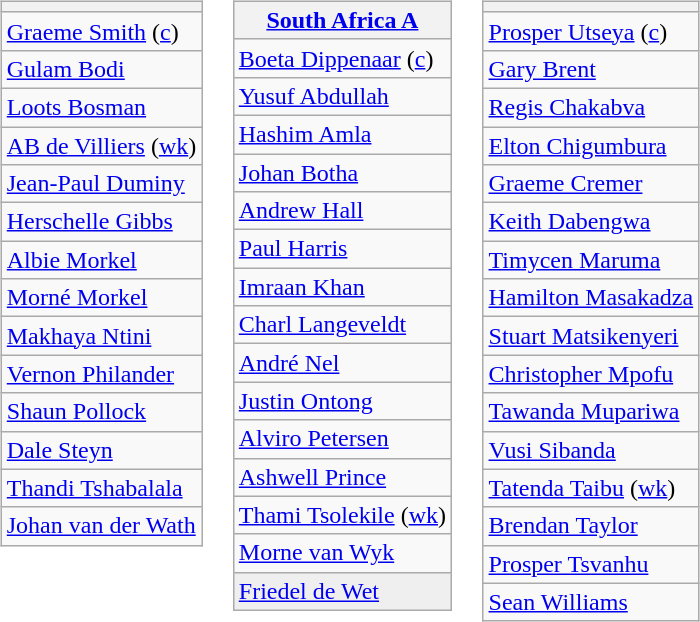<table>
<tr valign="top">
<td><br><table class="wikitable">
<tr>
<th></th>
</tr>
<tr>
<td><a href='#'>Graeme Smith</a> (<a href='#'>c</a>)</td>
</tr>
<tr>
<td><a href='#'>Gulam Bodi</a></td>
</tr>
<tr>
<td><a href='#'>Loots Bosman</a></td>
</tr>
<tr>
<td><a href='#'>AB de Villiers</a> (<a href='#'>wk</a>)</td>
</tr>
<tr>
<td><a href='#'>Jean-Paul Duminy</a></td>
</tr>
<tr>
<td><a href='#'>Herschelle Gibbs</a></td>
</tr>
<tr>
<td><a href='#'>Albie Morkel</a></td>
</tr>
<tr>
<td><a href='#'>Morné Morkel</a></td>
</tr>
<tr>
<td><a href='#'>Makhaya Ntini</a></td>
</tr>
<tr>
<td><a href='#'>Vernon Philander</a></td>
</tr>
<tr>
<td><a href='#'>Shaun Pollock</a></td>
</tr>
<tr>
<td><a href='#'>Dale Steyn</a></td>
</tr>
<tr>
<td><a href='#'>Thandi Tshabalala</a></td>
</tr>
<tr>
<td><a href='#'>Johan van der Wath</a></td>
</tr>
</table>
</td>
<td><br><table class="wikitable">
<tr>
<th> <a href='#'>South Africa A</a></th>
</tr>
<tr>
<td><a href='#'>Boeta Dippenaar</a> (<a href='#'>c</a>)</td>
</tr>
<tr>
<td><a href='#'>Yusuf Abdullah</a></td>
</tr>
<tr>
<td><a href='#'>Hashim Amla</a></td>
</tr>
<tr>
<td><a href='#'>Johan Botha</a></td>
</tr>
<tr>
<td><a href='#'>Andrew Hall</a></td>
</tr>
<tr>
<td><a href='#'>Paul Harris</a></td>
</tr>
<tr>
<td><a href='#'>Imraan Khan</a></td>
</tr>
<tr>
<td><a href='#'>Charl Langeveldt</a></td>
</tr>
<tr>
<td><a href='#'>André Nel</a></td>
</tr>
<tr>
<td><a href='#'>Justin Ontong</a></td>
</tr>
<tr>
<td><a href='#'>Alviro Petersen</a></td>
</tr>
<tr>
<td><a href='#'>Ashwell Prince</a></td>
</tr>
<tr>
<td><a href='#'>Thami Tsolekile</a> (<a href='#'>wk</a>)</td>
</tr>
<tr>
<td><a href='#'>Morne van Wyk</a></td>
</tr>
<tr bgcolor="#efefef">
<td><a href='#'>Friedel de Wet</a></td>
</tr>
</table>
</td>
<td><br><table class="wikitable">
<tr>
<th></th>
</tr>
<tr>
<td><a href='#'>Prosper Utseya</a> (<a href='#'>c</a>)</td>
</tr>
<tr>
<td><a href='#'>Gary Brent</a></td>
</tr>
<tr>
<td><a href='#'>Regis Chakabva</a></td>
</tr>
<tr>
<td><a href='#'>Elton Chigumbura</a></td>
</tr>
<tr>
<td><a href='#'>Graeme Cremer</a></td>
</tr>
<tr>
<td><a href='#'>Keith Dabengwa</a></td>
</tr>
<tr>
<td><a href='#'>Timycen Maruma</a></td>
</tr>
<tr>
<td><a href='#'>Hamilton Masakadza</a></td>
</tr>
<tr>
<td><a href='#'>Stuart Matsikenyeri</a></td>
</tr>
<tr>
<td><a href='#'>Christopher Mpofu</a></td>
</tr>
<tr>
<td><a href='#'>Tawanda Mupariwa</a></td>
</tr>
<tr>
<td><a href='#'>Vusi Sibanda</a></td>
</tr>
<tr>
<td><a href='#'>Tatenda Taibu</a> (<a href='#'>wk</a>)</td>
</tr>
<tr>
<td><a href='#'>Brendan Taylor</a></td>
</tr>
<tr>
<td><a href='#'>Prosper Tsvanhu</a></td>
</tr>
<tr>
<td><a href='#'>Sean Williams</a></td>
</tr>
</table>
</td>
<td></td>
</tr>
</table>
